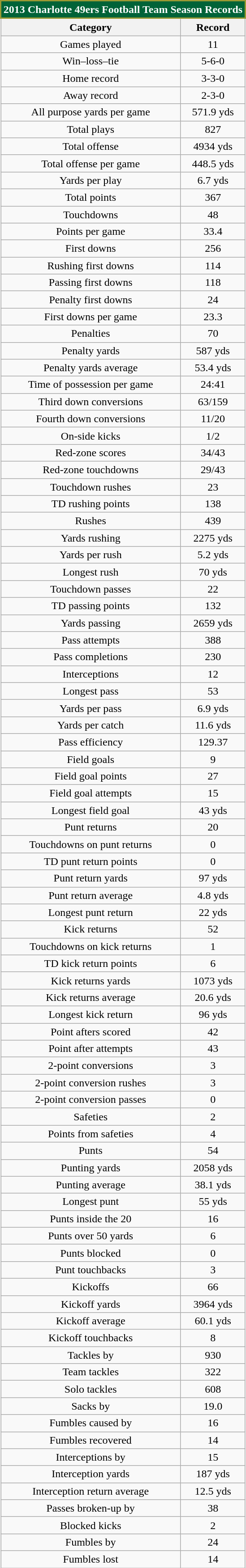<table class="wikitable sortable collapsible collapsed" style="text-align:center">
<tr>
<th colspan=4 style="background:#006338;color:#FFFFFF;border:2px solid #999933">2013 Charlotte 49ers Football Team Season Records</th>
</tr>
<tr>
<th>Category</th>
<th>Record</th>
</tr>
<tr>
<td>Games played</td>
<td>11</td>
</tr>
<tr>
<td>Win–loss–tie</td>
<td>5-6-0</td>
</tr>
<tr>
<td>Home record</td>
<td>3-3-0</td>
</tr>
<tr>
<td>Away record</td>
<td>2-3-0</td>
</tr>
<tr>
<td>All purpose yards per game</td>
<td>571.9 yds</td>
</tr>
<tr>
<td>Total plays</td>
<td>827</td>
</tr>
<tr>
<td>Total offense</td>
<td>4934 yds</td>
</tr>
<tr>
<td>Total offense per game</td>
<td>448.5 yds</td>
</tr>
<tr>
<td>Yards per play</td>
<td>6.7 yds</td>
</tr>
<tr>
<td>Total points</td>
<td>367</td>
</tr>
<tr>
<td>Touchdowns</td>
<td>48</td>
</tr>
<tr>
<td>Points per game</td>
<td>33.4</td>
</tr>
<tr>
<td>First downs</td>
<td>256</td>
</tr>
<tr>
<td>Rushing first downs</td>
<td>114</td>
</tr>
<tr>
<td>Passing first downs</td>
<td>118</td>
</tr>
<tr>
<td>Penalty first downs</td>
<td>24</td>
</tr>
<tr>
<td>First downs per game</td>
<td>23.3</td>
</tr>
<tr>
<td>Penalties</td>
<td>70</td>
</tr>
<tr>
<td>Penalty yards</td>
<td>587 yds</td>
</tr>
<tr>
<td>Penalty yards average</td>
<td>53.4 yds</td>
</tr>
<tr>
<td>Time of possession per game</td>
<td>24:41</td>
</tr>
<tr>
<td>Third down conversions</td>
<td>63/159</td>
</tr>
<tr>
<td>Fourth down conversions</td>
<td>11/20</td>
</tr>
<tr>
<td>On-side kicks</td>
<td>1/2</td>
</tr>
<tr>
<td>Red-zone scores</td>
<td>34/43</td>
</tr>
<tr>
<td>Red-zone touchdowns</td>
<td>29/43</td>
</tr>
<tr>
<td>Touchdown rushes</td>
<td>23</td>
</tr>
<tr>
<td>TD rushing points</td>
<td>138</td>
</tr>
<tr>
<td>Rushes</td>
<td>439</td>
</tr>
<tr>
<td>Yards rushing</td>
<td>2275 yds</td>
</tr>
<tr>
<td>Yards per rush</td>
<td>5.2 yds</td>
</tr>
<tr>
<td>Longest rush</td>
<td>70 yds</td>
</tr>
<tr>
<td>Touchdown passes</td>
<td>22</td>
</tr>
<tr>
<td>TD passing points</td>
<td>132</td>
</tr>
<tr>
<td>Yards passing</td>
<td>2659 yds</td>
</tr>
<tr>
<td>Pass attempts</td>
<td>388</td>
</tr>
<tr>
<td>Pass completions</td>
<td>230</td>
</tr>
<tr>
<td>Interceptions</td>
<td>12</td>
</tr>
<tr>
<td>Longest pass</td>
<td>53</td>
</tr>
<tr>
<td>Yards per pass</td>
<td>6.9 yds</td>
</tr>
<tr>
<td>Yards per catch</td>
<td>11.6 yds</td>
</tr>
<tr>
<td>Pass efficiency</td>
<td>129.37</td>
</tr>
<tr>
<td>Field goals</td>
<td>9</td>
</tr>
<tr>
<td>Field goal points</td>
<td>27</td>
</tr>
<tr>
<td>Field goal attempts</td>
<td>15</td>
</tr>
<tr>
<td>Longest field goal</td>
<td>43 yds</td>
</tr>
<tr>
<td>Punt returns</td>
<td>20</td>
</tr>
<tr>
<td>Touchdowns on punt returns</td>
<td>0</td>
</tr>
<tr>
<td>TD punt return points</td>
<td>0</td>
</tr>
<tr>
<td>Punt return yards</td>
<td>97 yds</td>
</tr>
<tr>
<td>Punt return average</td>
<td>4.8 yds</td>
</tr>
<tr>
<td>Longest punt return</td>
<td>22 yds</td>
</tr>
<tr>
<td>Kick returns</td>
<td>52</td>
</tr>
<tr>
<td>Touchdowns on kick returns</td>
<td>1</td>
</tr>
<tr>
<td>TD kick return points</td>
<td>6</td>
</tr>
<tr>
<td>Kick returns yards</td>
<td>1073 yds</td>
</tr>
<tr>
<td>Kick returns average</td>
<td>20.6 yds</td>
</tr>
<tr>
<td>Longest kick return</td>
<td>96 yds</td>
</tr>
<tr>
<td>Point afters scored</td>
<td>42</td>
</tr>
<tr>
<td>Point after attempts</td>
<td>43</td>
</tr>
<tr>
<td>2-point conversions</td>
<td>3</td>
</tr>
<tr>
<td>2-point conversion rushes</td>
<td>3</td>
</tr>
<tr>
<td>2-point conversion passes</td>
<td>0</td>
</tr>
<tr>
<td>Safeties</td>
<td>2</td>
</tr>
<tr>
<td>Points from safeties</td>
<td>4</td>
</tr>
<tr>
<td>Punts</td>
<td>54</td>
</tr>
<tr>
<td>Punting yards</td>
<td>2058 yds</td>
</tr>
<tr>
<td>Punting average</td>
<td>38.1 yds</td>
</tr>
<tr>
<td>Longest punt</td>
<td>55 yds</td>
</tr>
<tr>
<td>Punts inside the 20</td>
<td>16</td>
</tr>
<tr>
<td>Punts over 50 yards</td>
<td>6</td>
</tr>
<tr>
<td>Punts blocked</td>
<td>0</td>
</tr>
<tr>
<td>Punt touchbacks</td>
<td>3</td>
</tr>
<tr>
<td>Kickoffs</td>
<td>66</td>
</tr>
<tr>
<td>Kickoff yards</td>
<td>3964 yds</td>
</tr>
<tr>
<td>Kickoff average</td>
<td>60.1 yds</td>
</tr>
<tr>
<td>Kickoff touchbacks</td>
<td>8</td>
</tr>
<tr>
<td>Tackles by</td>
<td>930</td>
</tr>
<tr>
<td>Team tackles</td>
<td>322</td>
</tr>
<tr>
<td>Solo tackles</td>
<td>608</td>
</tr>
<tr>
<td>Sacks by</td>
<td>19.0</td>
</tr>
<tr>
<td>Fumbles caused by</td>
<td>16</td>
</tr>
<tr>
<td>Fumbles recovered</td>
<td>14</td>
</tr>
<tr>
<td>Interceptions by</td>
<td>15</td>
</tr>
<tr>
<td>Interception yards</td>
<td>187 yds</td>
</tr>
<tr>
<td>Interception return average</td>
<td>12.5 yds</td>
</tr>
<tr>
<td>Passes broken-up by</td>
<td>38</td>
</tr>
<tr>
<td>Blocked kicks</td>
<td>2</td>
</tr>
<tr>
<td>Fumbles by</td>
<td>24</td>
</tr>
<tr>
<td>Fumbles lost</td>
<td>14</td>
</tr>
</table>
